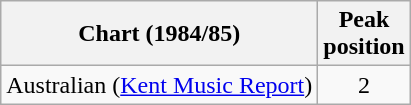<table class="wikitable">
<tr>
<th>Chart (1984/85)</th>
<th>Peak<br>position</th>
</tr>
<tr>
<td>Australian (<a href='#'>Kent Music Report</a>)</td>
<td align="center">2</td>
</tr>
</table>
